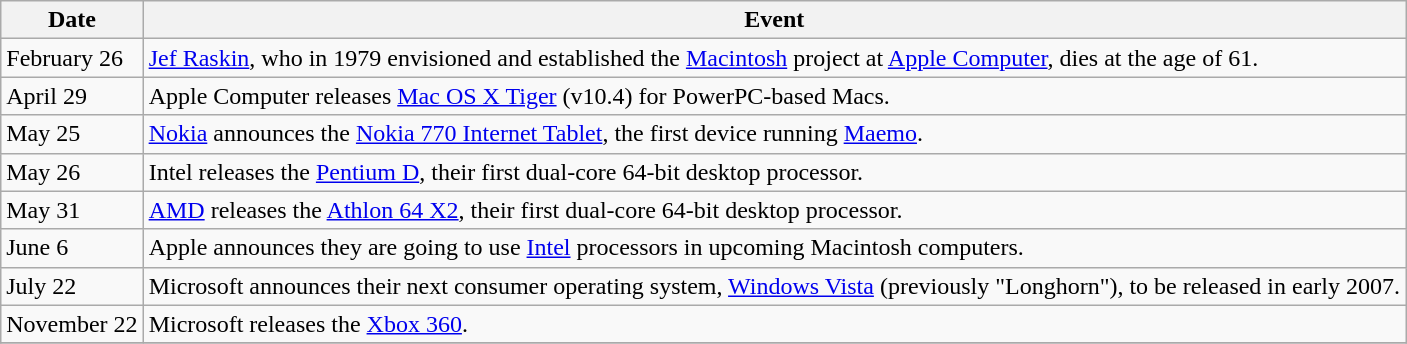<table class="wikitable sortable">
<tr>
<th>Date</th>
<th class="unsortable">Event</th>
</tr>
<tr valign="top">
<td>February 26</td>
<td><a href='#'>Jef Raskin</a>, who in 1979 envisioned and established the <a href='#'>Macintosh</a> project at <a href='#'>Apple Computer</a>, dies at the age of 61.</td>
</tr>
<tr valign="top">
<td>April 29</td>
<td>Apple Computer releases <a href='#'>Mac OS X Tiger</a> (v10.4) for PowerPC-based Macs.</td>
</tr>
<tr valign="top">
<td>May 25</td>
<td><a href='#'>Nokia</a> announces the <a href='#'>Nokia 770 Internet Tablet</a>, the first device running <a href='#'>Maemo</a>.</td>
</tr>
<tr valign="top">
<td>May 26</td>
<td>Intel releases the <a href='#'>Pentium D</a>, their first dual-core 64-bit desktop processor.</td>
</tr>
<tr valign="top">
<td>May 31</td>
<td><a href='#'>AMD</a> releases the <a href='#'>Athlon 64 X2</a>, their first dual-core 64-bit desktop processor.</td>
</tr>
<tr valign="top">
<td>June 6</td>
<td>Apple announces they are going to use <a href='#'>Intel</a> processors in upcoming Macintosh computers.</td>
</tr>
<tr valign="top">
<td>July 22</td>
<td>Microsoft announces their next consumer operating system, <a href='#'>Windows Vista</a> (previously "Longhorn"), to be released in early 2007.</td>
</tr>
<tr valign="top">
<td>November 22</td>
<td>Microsoft releases the <a href='#'>Xbox 360</a>.</td>
</tr>
<tr valign="top">
</tr>
</table>
